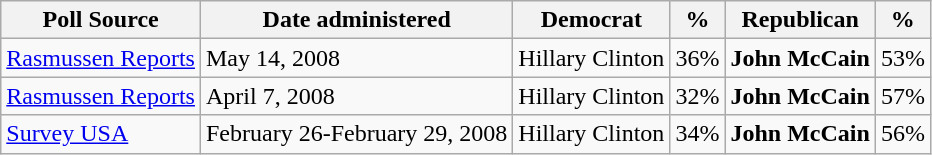<table class="wikitable">
<tr valign=bottom>
<th>Poll Source</th>
<th>Date administered</th>
<th>Democrat</th>
<th>%</th>
<th>Republican</th>
<th>%</th>
</tr>
<tr>
<td><a href='#'>Rasmussen Reports</a></td>
<td>May 14, 2008</td>
<td>Hillary Clinton</td>
<td>36%</td>
<td><strong>John McCain</strong></td>
<td>53%</td>
</tr>
<tr>
<td><a href='#'>Rasmussen Reports</a></td>
<td>April 7, 2008</td>
<td>Hillary Clinton</td>
<td>32%</td>
<td><strong>John McCain</strong></td>
<td>57%</td>
</tr>
<tr>
<td><a href='#'>Survey USA</a></td>
<td>February 26-February 29, 2008</td>
<td>Hillary Clinton</td>
<td>34%</td>
<td><strong>John McCain</strong></td>
<td>56%</td>
</tr>
</table>
